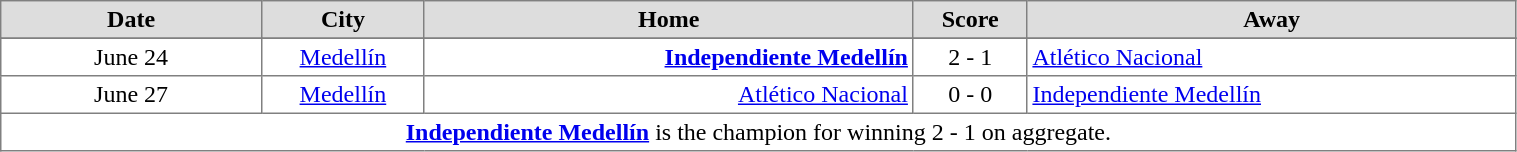<table border=1 style="border-collapse:collapse; font-size:100%;" cellpadding=3 cellspacing=0 width=80%>
<tr bgcolor=#DDDDDD align=center>
<th width=16%>Date</th>
<th width=10%>City</th>
<th width=30%>Home</th>
<th width=7%>Score</th>
<th width=30%>Away</th>
</tr>
<tr bgcolor=#DDDDDD>
</tr>
<tr align=center bgcolor=#ffffff>
<td>June 24</td>
<td><a href='#'>Medellín</a></td>
<td style="text-align:right;"><strong><a href='#'>Independiente Medellín</a></strong></td>
<td>2 - 1</td>
<td style="text-align:left;"><a href='#'>Atlético Nacional</a></td>
</tr>
<tr align=center bgcolor=#ffffff>
<td>June 27</td>
<td><a href='#'>Medellín</a></td>
<td style="text-align:right;"><a href='#'>Atlético Nacional</a></td>
<td>0 - 0</td>
<td style="text-align:left;"><a href='#'>Independiente Medellín</a></td>
</tr>
<tr align=center bgcolor=#ffffff>
<td colspan=5><strong><a href='#'>Independiente Medellín</a></strong> is the champion for winning 2 - 1 on aggregate.</td>
</tr>
</table>
